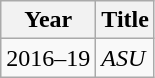<table class="wikitable sortable">
<tr>
<th>Year</th>
<th>Title</th>
</tr>
<tr>
<td>2016–19</td>
<td><em>ASU</em></td>
</tr>
</table>
